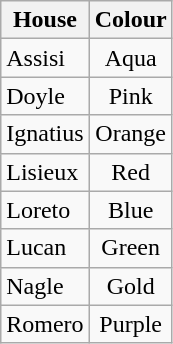<table class="wikitable">
<tr>
<th>House</th>
<th>Colour</th>
</tr>
<tr>
<td>Assisi</td>
<td align="center">Aqua<br></td>
</tr>
<tr>
<td>Doyle</td>
<td align="center">Pink<br></td>
</tr>
<tr>
<td>Ignatius</td>
<td align="center">Orange<br></td>
</tr>
<tr>
<td>Lisieux</td>
<td align="center">Red<br></td>
</tr>
<tr>
<td>Loreto</td>
<td align="center">Blue<br></td>
</tr>
<tr>
<td>Lucan</td>
<td align="center">Green<br></td>
</tr>
<tr>
<td>Nagle</td>
<td align="center">Gold<br></td>
</tr>
<tr>
<td>Romero</td>
<td align="center">Purple<br></td>
</tr>
</table>
